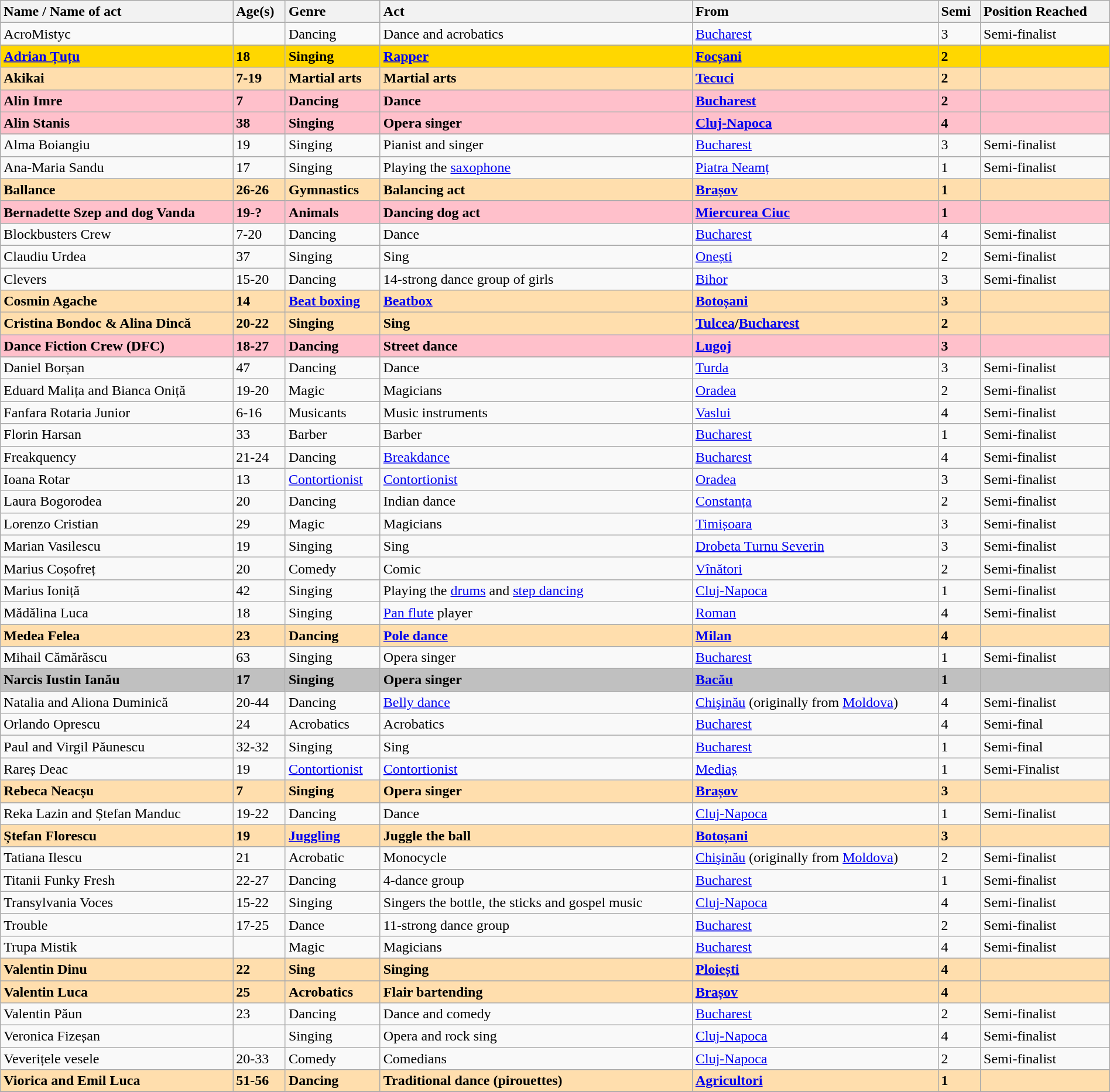<table class="wikitable sortable" width="100%">
<tr valign="top">
<th style="text-align:left">Name / Name of act</th>
<th style="text-align:left">Age(s)</th>
<th style="text-align:left">Genre</th>
<th style="text-align:left">Act</th>
<th style="text-align:left">From</th>
<th style="text-align:left">Semi</th>
<th style="text-align:left">Position Reached</th>
</tr>
<tr>
<td>AcroMistyc</td>
<td></td>
<td>Dancing</td>
<td>Dance and acrobatics</td>
<td><a href='#'>Bucharest</a></td>
<td>3</td>
<td>Semi-finalist</td>
</tr>
<tr>
<td style="background-color:gold;"><strong><a href='#'>Adrian Țuțu</a></strong></td>
<td style="background-color:gold;"><strong>18</strong></td>
<td style="background-color:gold;"><strong>Singing</strong></td>
<td style="background-color:gold;"><strong><a href='#'>Rapper</a></strong></td>
<td style="background-color:gold;"><strong><a href='#'>Focșani</a></strong></td>
<td style="background-color:gold;"><strong>2</strong></td>
<td style="background-color:gold;"><strong></strong></td>
</tr>
<tr>
<td style="background-color:navajowhite;"><strong>Akikai</strong></td>
<td style="background-color:navajowhite;"><strong>7-19</strong></td>
<td style="background-color:navajowhite;"><strong>Martial arts</strong></td>
<td style="background-color:navajowhite;"><strong>Martial arts</strong></td>
<td style="background-color:navajowhite;"><strong><a href='#'>Tecuci</a></strong></td>
<td style="background-color:navajowhite;"><strong>2</strong></td>
<td style="background-color:navajowhite;"><strong></strong></td>
</tr>
<tr>
<td style="background-color:pink"><strong>Alin Imre</strong></td>
<td style="background-color:pink"><strong>7</strong></td>
<td style="background-color:pink"><strong>Dancing</strong></td>
<td style="background-color:pink"><strong>Dance</strong></td>
<td style="background-color:pink"><strong><a href='#'>Bucharest</a></strong></td>
<td style="background-color:pink"><strong>2</strong></td>
<td style="background-color:pink"><strong></strong></td>
</tr>
<tr>
<td style="background-color:pink"><strong>Alin Stanis</strong></td>
<td style="background-color:pink"><strong>38</strong></td>
<td style="background-color:pink"><strong>Singing</strong></td>
<td style="background-color:pink"><strong>Opera singer</strong></td>
<td style="background-color:pink"><strong><a href='#'>Cluj-Napoca</a></strong></td>
<td style="background-color:pink"><strong>4</strong></td>
<td style="background-color:pink"><strong></strong></td>
</tr>
<tr>
<td>Alma Boiangiu</td>
<td>19</td>
<td>Singing</td>
<td>Pianist and singer</td>
<td><a href='#'>Bucharest</a></td>
<td>3</td>
<td>Semi-finalist</td>
</tr>
<tr>
<td>Ana-Maria Sandu</td>
<td>17</td>
<td>Singing</td>
<td>Playing the <a href='#'>saxophone</a></td>
<td><a href='#'>Piatra Neamț</a></td>
<td>1</td>
<td>Semi-finalist</td>
</tr>
<tr>
<td style="background-color:navajowhite;"><strong>Ballance</strong></td>
<td style="background-color:navajowhite;"><strong>26-26</strong></td>
<td style="background-color:navajowhite;"><strong>Gymnastics</strong></td>
<td style="background-color:navajowhite;"><strong>Balancing act</strong></td>
<td style="background-color:navajowhite;"><strong><a href='#'>Brașov</a></strong></td>
<td style="background-color:navajowhite;"><strong>1</strong></td>
<td style="background-color:navajowhite;"><strong></strong></td>
</tr>
<tr>
<td style="background-color:pink"><strong>Bernadette Szep and dog Vanda</strong></td>
<td style="background-color:pink"><strong>19-?</strong></td>
<td style="background-color:pink"><strong>Animals</strong></td>
<td style="background-color:pink"><strong>Dancing dog act</strong></td>
<td style="background-color:pink"><strong><a href='#'>Miercurea Ciuc</a></strong></td>
<td style="background-color:pink"><strong>1</strong></td>
<td style="background-color:pink"><strong></strong></td>
</tr>
<tr>
<td>Blockbusters Crew</td>
<td>7-20</td>
<td>Dancing</td>
<td>Dance</td>
<td><a href='#'>Bucharest</a></td>
<td>4</td>
<td>Semi-finalist</td>
</tr>
<tr>
<td>Claudiu Urdea</td>
<td>37</td>
<td>Singing</td>
<td>Sing</td>
<td><a href='#'>Onești</a></td>
<td>2</td>
<td>Semi-finalist</td>
</tr>
<tr>
<td>Clevers</td>
<td>15-20</td>
<td>Dancing</td>
<td>14-strong dance group of girls</td>
<td><a href='#'>Bihor</a></td>
<td>3</td>
<td>Semi-finalist</td>
</tr>
<tr>
<td style="background-color:navajowhite;"><strong>Cosmin Agache </strong></td>
<td style="background-color:navajowhite;"><strong>14</strong></td>
<td style="background-color:navajowhite;"><strong><a href='#'>Beat boxing</a></strong></td>
<td style="background-color:navajowhite;"><strong><a href='#'>Beatbox</a></strong></td>
<td style="background-color:navajowhite;"><strong><a href='#'>Botoșani</a></strong></td>
<td style="background-color:navajowhite;"><strong>3</strong></td>
<td style="background-color:navajowhite;"><strong></strong></td>
</tr>
<tr>
<td style="background-color:navajowhite;"><strong>Cristina Bondoc & Alina Dincă </strong></td>
<td style="background-color:navajowhite;"><strong>20-22</strong></td>
<td style="background-color:navajowhite;"><strong>Singing</strong></td>
<td style="background-color:navajowhite;"><strong>Sing</strong></td>
<td style="background-color:navajowhite;"><strong><a href='#'>Tulcea</a>/<a href='#'>Bucharest</a></strong></td>
<td style="background-color:navajowhite;"><strong>2</strong></td>
<td style="background-color:navajowhite;"><strong></strong></td>
</tr>
<tr>
<td style="background-color:pink"><strong>Dance Fiction Crew (DFC)</strong></td>
<td style="background-color:pink"><strong>18-27</strong></td>
<td style="background-color:pink"><strong>Dancing</strong></td>
<td style="background-color:pink"><strong>Street dance</strong></td>
<td style="background-color:pink"><strong><a href='#'>Lugoj</a></strong></td>
<td style="background-color:pink"><strong>3</strong></td>
<td style="background-color:pink"><strong></strong></td>
</tr>
<tr>
<td>Daniel Borșan</td>
<td>47</td>
<td>Dancing</td>
<td>Dance</td>
<td><a href='#'>Turda</a></td>
<td>3</td>
<td>Semi-finalist</td>
</tr>
<tr>
<td>Eduard Malița and Bianca Oniță</td>
<td>19-20</td>
<td>Magic</td>
<td>Magicians</td>
<td><a href='#'>Oradea</a></td>
<td>2</td>
<td>Semi-finalist</td>
</tr>
<tr>
<td>Fanfara Rotaria Junior</td>
<td>6-16</td>
<td>Musicants</td>
<td>Music instruments</td>
<td><a href='#'>Vaslui</a></td>
<td>4</td>
<td>Semi-finalist</td>
</tr>
<tr>
<td>Florin Harsan</td>
<td>33</td>
<td>Barber</td>
<td>Barber</td>
<td><a href='#'>Bucharest</a></td>
<td>1</td>
<td>Semi-finalist</td>
</tr>
<tr>
<td>Freakquency</td>
<td>21-24</td>
<td>Dancing</td>
<td><a href='#'>Breakdance</a></td>
<td><a href='#'>Bucharest</a></td>
<td>4</td>
<td>Semi-finalist</td>
</tr>
<tr>
<td>Ioana Rotar</td>
<td>13</td>
<td><a href='#'>Contortionist</a></td>
<td><a href='#'>Contortionist</a></td>
<td><a href='#'>Oradea</a></td>
<td>3</td>
<td>Semi-finalist</td>
</tr>
<tr>
<td>Laura Bogorodea</td>
<td>20</td>
<td>Dancing</td>
<td>Indian dance</td>
<td><a href='#'>Constanța</a></td>
<td>2</td>
<td>Semi-finalist</td>
</tr>
<tr>
<td>Lorenzo Cristian</td>
<td>29</td>
<td>Magic</td>
<td>Magicians</td>
<td><a href='#'>Timișoara</a></td>
<td>3</td>
<td>Semi-finalist</td>
</tr>
<tr>
<td>Marian Vasilescu</td>
<td>19</td>
<td>Singing</td>
<td>Sing</td>
<td><a href='#'>Drobeta Turnu Severin</a></td>
<td>3</td>
<td>Semi-finalist</td>
</tr>
<tr>
<td>Marius Coșofreț</td>
<td>20</td>
<td>Comedy</td>
<td>Comic</td>
<td><a href='#'>Vînători</a></td>
<td>2</td>
<td>Semi-finalist</td>
</tr>
<tr>
<td>Marius Ioniță</td>
<td>42</td>
<td>Singing</td>
<td>Playing the <a href='#'>drums</a> and <a href='#'>step dancing</a></td>
<td><a href='#'>Cluj-Napoca</a></td>
<td>1</td>
<td>Semi-finalist</td>
</tr>
<tr>
<td>Mădălina Luca</td>
<td>18</td>
<td>Singing</td>
<td><a href='#'>Pan flute</a> player</td>
<td><a href='#'>Roman</a></td>
<td>4</td>
<td>Semi-finalist</td>
</tr>
<tr>
<td style="background-color:navajowhite;"><strong>Medea Felea </strong></td>
<td style="background-color:navajowhite;"><strong>23</strong></td>
<td style="background-color:navajowhite;"><strong>Dancing</strong></td>
<td style="background-color:navajowhite;"><strong><a href='#'>Pole dance</a></strong></td>
<td style="background-color:navajowhite;"><strong><a href='#'>Milan</a></strong></td>
<td style="background-color:navajowhite;"><strong>4</strong></td>
<td style="background-color:navajowhite;"><strong></strong></td>
</tr>
<tr>
<td>Mihail Cămărăscu</td>
<td>63</td>
<td>Singing</td>
<td>Opera singer</td>
<td><a href='#'>Bucharest</a></td>
<td>1</td>
<td>Semi-finalist</td>
</tr>
<tr>
<td style="background-color:silver;"><strong>Narcis Iustin Ianău </strong></td>
<td style="background-color:silver;"><strong>17</strong></td>
<td style="background-color:silver;"><strong>Singing</strong></td>
<td style="background-color:silver;"><strong>Opera singer</strong></td>
<td style="background-color:silver;"><strong><a href='#'>Bacău</a></strong></td>
<td style="background-color:silver;"><strong>1</strong></td>
<td style="background-color:silver;"><strong></strong></td>
</tr>
<tr>
<td>Natalia and Aliona Duminică</td>
<td>20-44</td>
<td>Dancing</td>
<td><a href='#'>Belly dance</a></td>
<td><a href='#'>Chişinău</a> (originally from <a href='#'>Moldova</a>)</td>
<td>4</td>
<td>Semi-finalist</td>
</tr>
<tr>
<td>Orlando Oprescu</td>
<td>24</td>
<td>Acrobatics</td>
<td>Acrobatics</td>
<td><a href='#'>Bucharest</a></td>
<td>4</td>
<td>Semi-final</td>
</tr>
<tr>
<td>Paul and Virgil Păunescu</td>
<td>32-32</td>
<td>Singing</td>
<td>Sing</td>
<td><a href='#'>Bucharest</a></td>
<td>1</td>
<td>Semi-final</td>
</tr>
<tr>
<td>Rareș Deac</td>
<td>19</td>
<td><a href='#'>Contortionist</a></td>
<td><a href='#'>Contortionist</a></td>
<td><a href='#'>Mediaș</a></td>
<td>1</td>
<td>Semi-Finalist</td>
</tr>
<tr>
<td style="background-color:navajowhite;"><strong>Rebeca Neacșu  </strong></td>
<td style="background-color:navajowhite;"><strong>7</strong></td>
<td style="background-color:navajowhite;"><strong>Singing</strong></td>
<td style="background-color:navajowhite;"><strong>Opera singer</strong></td>
<td style="background-color:navajowhite;"><strong><a href='#'>Brașov</a></strong></td>
<td style="background-color:navajowhite;"><strong>3</strong></td>
<td style="background-color:navajowhite;"><strong></strong></td>
</tr>
<tr>
<td>Reka Lazin and Ștefan Manduc</td>
<td>19-22</td>
<td>Dancing</td>
<td>Dance</td>
<td><a href='#'>Cluj-Napoca</a></td>
<td>1</td>
<td>Semi-finalist</td>
</tr>
<tr>
<td style="background-color:navajowhite;"><strong>Ștefan Florescu </strong></td>
<td style="background-color:navajowhite;"><strong>19</strong></td>
<td style="background-color:navajowhite;"><strong><a href='#'>Juggling</a></strong></td>
<td style="background-color:navajowhite;"><strong>Juggle the ball</strong></td>
<td style="background-color:navajowhite;"><strong><a href='#'>Botoșani</a></strong></td>
<td style="background-color:navajowhite;"><strong>3</strong></td>
<td style="background-color:navajowhite;"><strong></strong></td>
</tr>
<tr>
<td>Tatiana Ilescu</td>
<td>21</td>
<td>Acrobatic</td>
<td>Monocycle</td>
<td><a href='#'>Chişinău</a> (originally from <a href='#'>Moldova</a>)</td>
<td>2</td>
<td>Semi-finalist</td>
</tr>
<tr>
<td>Titanii Funky Fresh</td>
<td>22-27</td>
<td>Dancing</td>
<td>4-dance group</td>
<td><a href='#'>Bucharest</a></td>
<td>1</td>
<td>Semi-finalist</td>
</tr>
<tr>
<td>Transylvania Voces</td>
<td>15-22</td>
<td>Singing</td>
<td>Singers the bottle, the sticks and gospel music</td>
<td><a href='#'>Cluj-Napoca</a></td>
<td>4</td>
<td>Semi-finalist</td>
</tr>
<tr>
<td>Trouble</td>
<td>17-25</td>
<td>Dance</td>
<td>11-strong dance group</td>
<td><a href='#'>Bucharest</a></td>
<td>2</td>
<td>Semi-finalist</td>
</tr>
<tr>
<td>Trupa Mistik</td>
<td></td>
<td>Magic</td>
<td>Magicians</td>
<td><a href='#'>Bucharest</a></td>
<td>4</td>
<td>Semi-finalist</td>
</tr>
<tr>
<td style="background-color:navajowhite;"><strong>Valentin Dinu</strong></td>
<td style="background-color:navajowhite;"><strong>22</strong></td>
<td style="background-color:navajowhite;"><strong>Sing</strong></td>
<td style="background-color:navajowhite;"><strong>Singing</strong></td>
<td style="background-color:navajowhite;"><strong><a href='#'>Ploiești</a></strong></td>
<td style="background-color:navajowhite;"><strong>4</strong></td>
<td style="background-color:navajowhite;"><strong></strong></td>
</tr>
<tr>
</tr>
<tr>
<td style="background-color:navajowhite;"><strong>Valentin Luca</strong></td>
<td style="background-color:navajowhite;"><strong>25</strong></td>
<td style="background-color:navajowhite;"><strong>Acrobatics</strong></td>
<td style="background-color:navajowhite;"><strong>Flair bartending</strong></td>
<td style="background-color:navajowhite;"><strong><a href='#'>Brașov</a></strong></td>
<td style="background-color:navajowhite;"><strong>4</strong></td>
<td style="background-color:navajowhite;"><strong></strong></td>
</tr>
<tr>
<td>Valentin Păun</td>
<td>23</td>
<td>Dancing</td>
<td>Dance and comedy</td>
<td><a href='#'>Bucharest</a></td>
<td>2</td>
<td>Semi-finalist</td>
</tr>
<tr>
<td>Veronica Fizeșan</td>
<td></td>
<td>Singing</td>
<td>Opera and rock sing</td>
<td><a href='#'>Cluj-Napoca</a></td>
<td>4</td>
<td>Semi-finalist</td>
</tr>
<tr>
<td>Veverițele vesele</td>
<td>20-33</td>
<td>Comedy</td>
<td>Comedians</td>
<td><a href='#'>Cluj-Napoca</a></td>
<td>2</td>
<td>Semi-finalist</td>
</tr>
<tr>
<td style="background-color:navajowhite;"><strong>Viorica and Emil Luca</strong></td>
<td style="background-color:navajowhite;"><strong>51-56</strong></td>
<td style="background-color:navajowhite;"><strong>Dancing</strong></td>
<td style="background-color:navajowhite;"><strong>Traditional dance (pirouettes)</strong></td>
<td style="background-color:navajowhite;"><strong><a href='#'>Agricultori</a></strong></td>
<td style="background-color:navajowhite;"><strong>1</strong></td>
<td style="background-color:navajowhite;"><strong></strong></td>
</tr>
<tr>
</tr>
</table>
